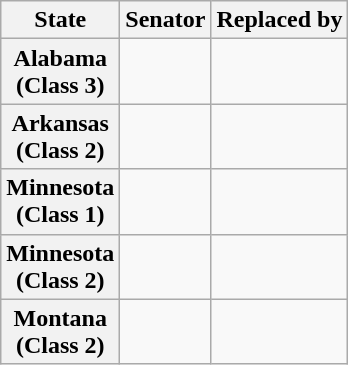<table class="wikitable sortable plainrowheaders">
<tr>
<th scope="col">State</th>
<th scope="col">Senator</th>
<th scope="col">Replaced by</th>
</tr>
<tr>
<th>Alabama<br>(Class 3)</th>
<td></td>
<td></td>
</tr>
<tr>
<th>Arkansas<br>(Class 2)</th>
<td></td>
<td></td>
</tr>
<tr>
<th>Minnesota<br>(Class 1)</th>
<td></td>
<td></td>
</tr>
<tr>
<th>Minnesota<br>(Class 2)</th>
<td></td>
<td></td>
</tr>
<tr>
<th>Montana<br>(Class 2)</th>
<td></td>
<td></td>
</tr>
</table>
